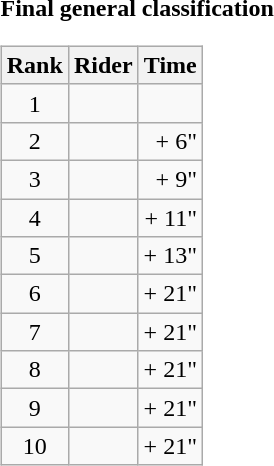<table>
<tr>
<td><strong>Final general classification</strong><br><table class="wikitable">
<tr>
<th scope="col">Rank</th>
<th scope="col">Rider</th>
<th scope="col">Time</th>
</tr>
<tr>
<td style="text-align:center;">1</td>
<td></td>
<td style="text-align:right;"></td>
</tr>
<tr>
<td style="text-align:center;">2</td>
<td></td>
<td style="text-align:right;">+ 6"</td>
</tr>
<tr>
<td style="text-align:center;">3</td>
<td></td>
<td style="text-align:right;">+ 9"</td>
</tr>
<tr>
<td style="text-align:center;">4</td>
<td></td>
<td style="text-align:right;">+ 11"</td>
</tr>
<tr>
<td style="text-align:center;">5</td>
<td></td>
<td style="text-align:right;">+ 13"</td>
</tr>
<tr>
<td style="text-align:center;">6</td>
<td></td>
<td style="text-align:right;">+ 21"</td>
</tr>
<tr>
<td style="text-align:center;">7</td>
<td></td>
<td style="text-align:right;">+ 21"</td>
</tr>
<tr>
<td style="text-align:center;">8</td>
<td></td>
<td style="text-align:right;">+ 21"</td>
</tr>
<tr>
<td style="text-align:center;">9</td>
<td></td>
<td style="text-align:right;">+ 21"</td>
</tr>
<tr>
<td style="text-align:center;">10</td>
<td></td>
<td style="text-align:right;">+ 21"</td>
</tr>
</table>
</td>
</tr>
</table>
